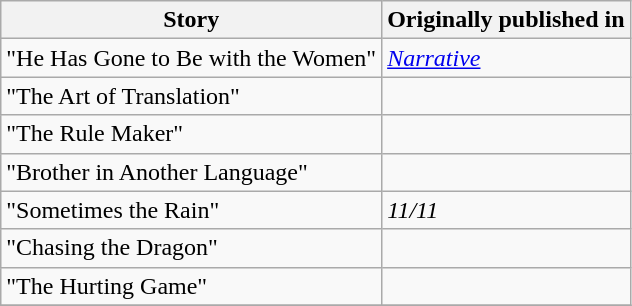<table class="wikitable">
<tr>
<th><strong>Story</strong></th>
<th><strong>Originally published in</strong></th>
</tr>
<tr>
<td>"He Has Gone to Be with the Women"</td>
<td><em><a href='#'>Narrative</a></em></td>
</tr>
<tr>
<td>"The Art of Translation"</td>
<td></td>
</tr>
<tr>
<td>"The Rule Maker"</td>
<td></td>
</tr>
<tr>
<td>"Brother in Another Language"</td>
<td></td>
</tr>
<tr>
<td>"Sometimes the Rain"</td>
<td><em>11/11</em></td>
</tr>
<tr>
<td>"Chasing the Dragon"</td>
<td></td>
</tr>
<tr>
<td>"The Hurting Game"</td>
<td></td>
</tr>
<tr>
</tr>
</table>
